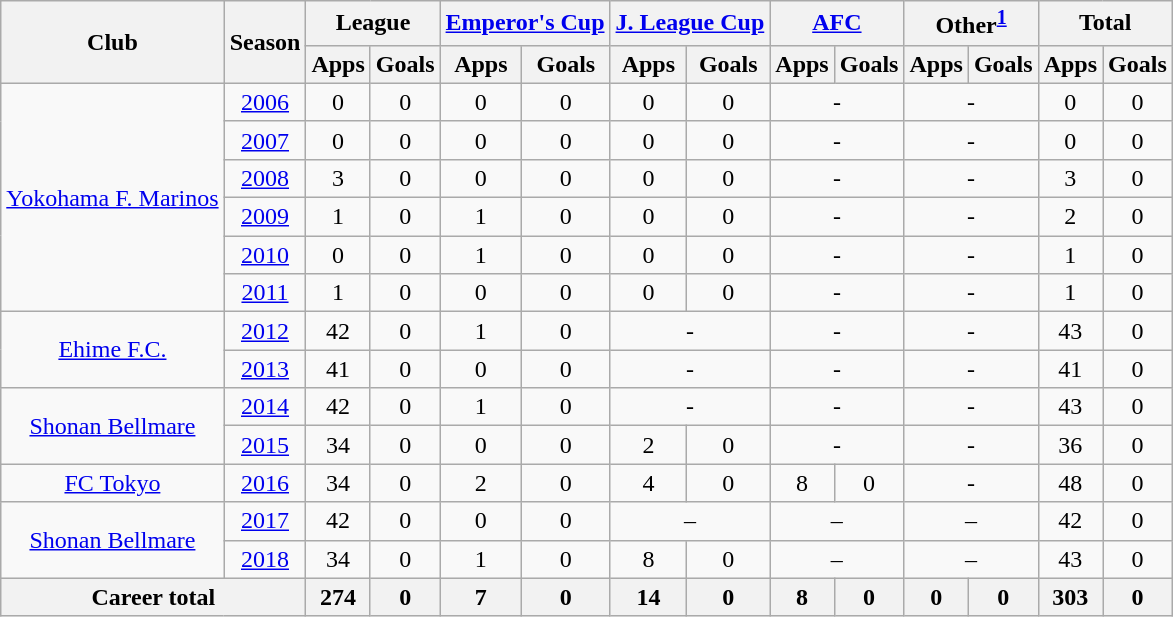<table class="wikitable" style="text-align:center;">
<tr>
<th rowspan="2">Club</th>
<th rowspan="2">Season</th>
<th colspan="2">League</th>
<th colspan="2"><a href='#'>Emperor's Cup</a></th>
<th colspan="2"><a href='#'>J. League Cup</a></th>
<th colspan="2"><a href='#'>AFC</a></th>
<th colspan="2">Other<sup><a href='#'>1</a></sup></th>
<th colspan="2">Total</th>
</tr>
<tr>
<th>Apps</th>
<th>Goals</th>
<th>Apps</th>
<th>Goals</th>
<th>Apps</th>
<th>Goals</th>
<th>Apps</th>
<th>Goals</th>
<th>Apps</th>
<th>Goals</th>
<th>Apps</th>
<th>Goals</th>
</tr>
<tr>
<td rowspan="6"><a href='#'>Yokohama F. Marinos</a></td>
<td><a href='#'>2006</a></td>
<td>0</td>
<td>0</td>
<td>0</td>
<td>0</td>
<td>0</td>
<td>0</td>
<td colspan="2">-</td>
<td colspan="2">-</td>
<td>0</td>
<td>0</td>
</tr>
<tr>
<td><a href='#'>2007</a></td>
<td>0</td>
<td>0</td>
<td>0</td>
<td>0</td>
<td>0</td>
<td>0</td>
<td colspan="2">-</td>
<td colspan="2">-</td>
<td>0</td>
<td>0</td>
</tr>
<tr>
<td><a href='#'>2008</a></td>
<td>3</td>
<td>0</td>
<td>0</td>
<td>0</td>
<td>0</td>
<td>0</td>
<td colspan="2">-</td>
<td colspan="2">-</td>
<td>3</td>
<td>0</td>
</tr>
<tr>
<td><a href='#'>2009</a></td>
<td>1</td>
<td>0</td>
<td>1</td>
<td>0</td>
<td>0</td>
<td>0</td>
<td colspan="2">-</td>
<td colspan="2">-</td>
<td>2</td>
<td>0</td>
</tr>
<tr>
<td><a href='#'>2010</a></td>
<td>0</td>
<td>0</td>
<td>1</td>
<td>0</td>
<td>0</td>
<td>0</td>
<td colspan="2">-</td>
<td colspan="2">-</td>
<td>1</td>
<td>0</td>
</tr>
<tr>
<td><a href='#'>2011</a></td>
<td>1</td>
<td>0</td>
<td>0</td>
<td>0</td>
<td>0</td>
<td>0</td>
<td colspan="2">-</td>
<td colspan="2">-</td>
<td>1</td>
<td>0</td>
</tr>
<tr>
<td rowspan="2"><a href='#'>Ehime F.C.</a></td>
<td><a href='#'>2012</a></td>
<td>42</td>
<td>0</td>
<td>1</td>
<td>0</td>
<td colspan="2">-</td>
<td colspan="2">-</td>
<td colspan="2">-</td>
<td>43</td>
<td>0</td>
</tr>
<tr>
<td><a href='#'>2013</a></td>
<td>41</td>
<td>0</td>
<td>0</td>
<td>0</td>
<td colspan="2">-</td>
<td colspan="2">-</td>
<td colspan="2">-</td>
<td>41</td>
<td>0</td>
</tr>
<tr>
<td rowspan="2"><a href='#'>Shonan Bellmare</a></td>
<td><a href='#'>2014</a></td>
<td>42</td>
<td>0</td>
<td>1</td>
<td>0</td>
<td colspan="2">-</td>
<td colspan="2">-</td>
<td colspan="2">-</td>
<td>43</td>
<td>0</td>
</tr>
<tr>
<td><a href='#'>2015</a></td>
<td>34</td>
<td>0</td>
<td>0</td>
<td>0</td>
<td>2</td>
<td>0</td>
<td colspan="2">-</td>
<td colspan="2">-</td>
<td>36</td>
<td>0</td>
</tr>
<tr>
<td><a href='#'>FC Tokyo</a></td>
<td><a href='#'>2016</a></td>
<td>34</td>
<td>0</td>
<td>2</td>
<td>0</td>
<td>4</td>
<td>0</td>
<td>8</td>
<td>0</td>
<td colspan="2">-</td>
<td>48</td>
<td>0</td>
</tr>
<tr>
<td rowspan="2"><a href='#'>Shonan Bellmare</a></td>
<td><a href='#'>2017</a></td>
<td>42</td>
<td>0</td>
<td>0</td>
<td>0</td>
<td colspan="2">–</td>
<td colspan="2">–</td>
<td colspan="2">–</td>
<td>42</td>
<td>0</td>
</tr>
<tr>
<td><a href='#'>2018</a></td>
<td>34</td>
<td>0</td>
<td>1</td>
<td>0</td>
<td>8</td>
<td>0</td>
<td colspan="2">–</td>
<td colspan="2">–</td>
<td>43</td>
<td>0</td>
</tr>
<tr>
<th colspan="2">Career total</th>
<th>274</th>
<th>0</th>
<th>7</th>
<th>0</th>
<th>14</th>
<th>0</th>
<th>8</th>
<th>0</th>
<th>0</th>
<th>0</th>
<th>303</th>
<th>0</th>
</tr>
</table>
